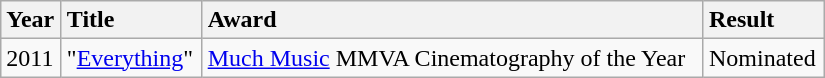<table class="wikitable" style="width:550px;">
<tr>
<th style="text-align:left; vertical-align:top;">Year</th>
<th style="text-align:left; vertical-align:top;">Title</th>
<th style="text-align:left; vertical-align:top;">Award</th>
<th style="text-align:left; vertical-align:top;">Result</th>
</tr>
<tr style="text-align:left; vertical-align:top;">
<td>2011</td>
<td>"<a href='#'>Everything</a>"</td>
<td><a href='#'>Much Music</a> MMVA Cinematography of the Year</td>
<td>Nominated</td>
</tr>
</table>
